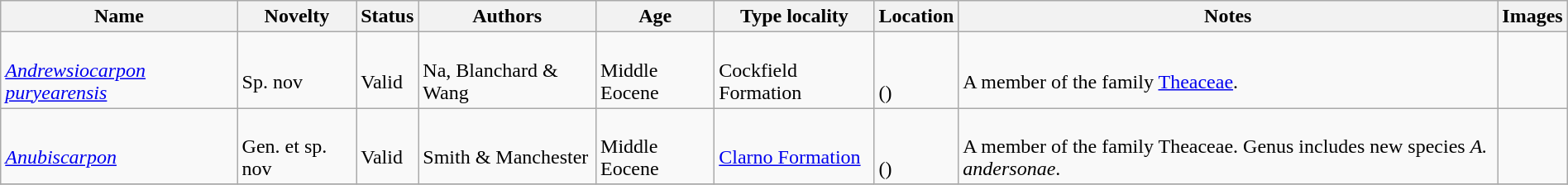<table class="wikitable sortable" align="center" width="100%">
<tr>
<th>Name</th>
<th>Novelty</th>
<th>Status</th>
<th>Authors</th>
<th>Age</th>
<th>Type locality</th>
<th>Location</th>
<th>Notes</th>
<th>Images</th>
</tr>
<tr>
<td><br><em><a href='#'>Andrewsiocarpon puryearensis</a></em></td>
<td><br>Sp. nov</td>
<td><br>Valid</td>
<td><br>Na, Blanchard & Wang</td>
<td><br>Middle Eocene</td>
<td><br>Cockfield Formation</td>
<td><br><br>()</td>
<td><br>A member of the family <a href='#'>Theaceae</a>.</td>
<td></td>
</tr>
<tr>
<td><br><em><a href='#'>Anubiscarpon</a></em></td>
<td><br>Gen. et sp. nov</td>
<td><br>Valid</td>
<td><br>Smith & Manchester</td>
<td><br>Middle Eocene</td>
<td><br><a href='#'>Clarno Formation</a></td>
<td><br><br>()</td>
<td><br>A member of the family Theaceae. Genus includes new species <em>A. andersonae</em>.</td>
<td></td>
</tr>
<tr>
</tr>
</table>
